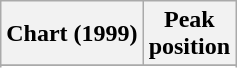<table class="wikitable sortable plainrowheaders" style="text-align:center">
<tr>
<th scope="col">Chart (1999)</th>
<th scope="col">Peak<br> position</th>
</tr>
<tr>
</tr>
<tr>
</tr>
</table>
